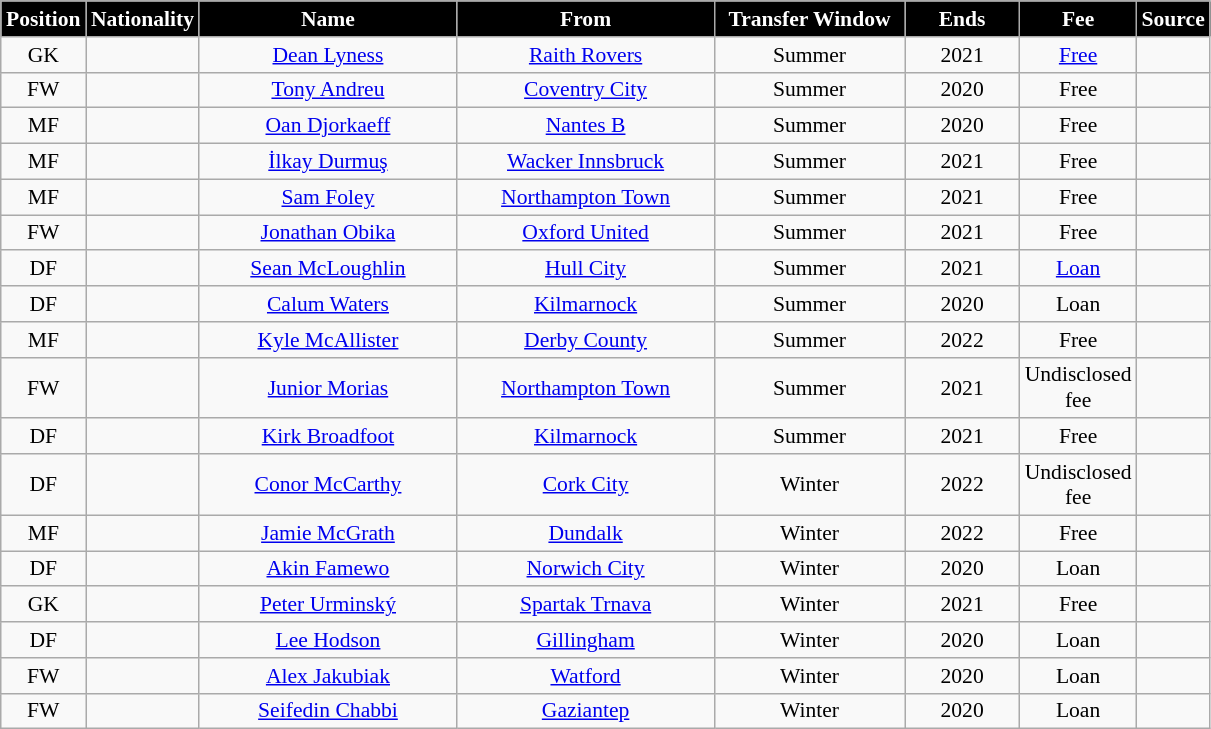<table class="wikitable"  style="text-align:center; font-size:90%; ">
<tr>
<th style="background:#000000; color:white; width:50px;">Position</th>
<th style="background:#000000; color:white; width:50px;">Nationality</th>
<th style="background:#000000; color:white; width:165px;">Name</th>
<th style="background:#000000; color:white; width:165px;">From</th>
<th style="background:#000000; color:white; width:120px;">Transfer Window</th>
<th style="background:#000000; color:white; width:70px;">Ends</th>
<th style="background:#000000; color:white; width:70px;">Fee</th>
<th style="background:#000000; color:white; width:25px;">Source</th>
</tr>
<tr>
<td>GK</td>
<td></td>
<td><a href='#'>Dean Lyness</a></td>
<td><a href='#'>Raith Rovers</a></td>
<td>Summer</td>
<td>2021</td>
<td><a href='#'>Free</a></td>
<td></td>
</tr>
<tr>
<td>FW</td>
<td></td>
<td><a href='#'>Tony Andreu</a></td>
<td><a href='#'>Coventry City</a></td>
<td>Summer</td>
<td>2020</td>
<td>Free</td>
<td></td>
</tr>
<tr>
<td>MF</td>
<td></td>
<td><a href='#'>Oan Djorkaeff</a></td>
<td><a href='#'>Nantes B</a></td>
<td>Summer</td>
<td>2020</td>
<td>Free</td>
<td></td>
</tr>
<tr>
<td>MF</td>
<td></td>
<td><a href='#'>İlkay Durmuş</a></td>
<td><a href='#'>Wacker Innsbruck</a></td>
<td>Summer</td>
<td>2021</td>
<td>Free</td>
<td></td>
</tr>
<tr>
<td>MF</td>
<td></td>
<td><a href='#'>Sam Foley</a></td>
<td><a href='#'>Northampton Town</a></td>
<td>Summer</td>
<td>2021</td>
<td>Free</td>
<td></td>
</tr>
<tr>
<td>FW</td>
<td></td>
<td><a href='#'>Jonathan Obika</a></td>
<td><a href='#'>Oxford United</a></td>
<td>Summer</td>
<td>2021</td>
<td>Free</td>
<td></td>
</tr>
<tr>
<td>DF</td>
<td></td>
<td><a href='#'>Sean McLoughlin</a></td>
<td><a href='#'>Hull City</a></td>
<td>Summer</td>
<td>2021</td>
<td><a href='#'>Loan</a></td>
<td></td>
</tr>
<tr>
<td>DF</td>
<td></td>
<td><a href='#'>Calum Waters</a></td>
<td><a href='#'>Kilmarnock</a></td>
<td>Summer</td>
<td>2020</td>
<td>Loan</td>
<td></td>
</tr>
<tr>
<td>MF</td>
<td></td>
<td><a href='#'>Kyle McAllister</a></td>
<td><a href='#'>Derby County</a></td>
<td>Summer</td>
<td>2022</td>
<td>Free</td>
<td></td>
</tr>
<tr>
<td>FW</td>
<td></td>
<td><a href='#'>Junior Morias</a></td>
<td><a href='#'>Northampton Town</a></td>
<td>Summer</td>
<td>2021</td>
<td>Undisclosed fee</td>
<td></td>
</tr>
<tr>
<td>DF</td>
<td></td>
<td><a href='#'>Kirk Broadfoot</a></td>
<td><a href='#'>Kilmarnock</a></td>
<td>Summer</td>
<td>2021</td>
<td>Free</td>
<td></td>
</tr>
<tr>
<td>DF</td>
<td></td>
<td><a href='#'>Conor McCarthy</a></td>
<td><a href='#'>Cork City</a></td>
<td>Winter</td>
<td>2022</td>
<td>Undisclosed fee</td>
<td></td>
</tr>
<tr>
<td>MF</td>
<td></td>
<td><a href='#'>Jamie McGrath</a></td>
<td><a href='#'>Dundalk</a></td>
<td>Winter</td>
<td>2022</td>
<td>Free</td>
<td></td>
</tr>
<tr>
<td>DF</td>
<td></td>
<td><a href='#'>Akin Famewo</a></td>
<td><a href='#'>Norwich City</a></td>
<td>Winter</td>
<td>2020</td>
<td>Loan</td>
<td></td>
</tr>
<tr>
<td>GK</td>
<td></td>
<td><a href='#'>Peter Urminský</a></td>
<td><a href='#'>Spartak Trnava</a></td>
<td>Winter</td>
<td>2021</td>
<td>Free</td>
<td></td>
</tr>
<tr>
<td>DF</td>
<td></td>
<td><a href='#'>Lee Hodson</a></td>
<td><a href='#'>Gillingham</a></td>
<td>Winter</td>
<td>2020</td>
<td>Loan</td>
<td></td>
</tr>
<tr>
<td>FW</td>
<td></td>
<td><a href='#'>Alex Jakubiak</a></td>
<td><a href='#'>Watford</a></td>
<td>Winter</td>
<td>2020</td>
<td>Loan</td>
<td></td>
</tr>
<tr>
<td>FW</td>
<td></td>
<td><a href='#'>Seifedin Chabbi</a></td>
<td><a href='#'>Gaziantep</a></td>
<td>Winter</td>
<td>2020</td>
<td>Loan</td>
<td></td>
</tr>
</table>
